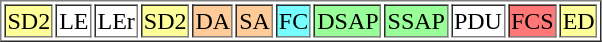<table border="1">
<tr>
<td bgcolor="#ffff99">SD2</td>
<td>LE</td>
<td>LEr</td>
<td bgcolor="#ffff99">SD2</td>
<td bgcolor="#ffcc99">DA</td>
<td bgcolor="#ffcc99">SA</td>
<td bgcolor="#77ffff">FC</td>
<td bgcolor="#99ff99">DSAP</td>
<td bgcolor="#99ff99">SSAP</td>
<td>PDU</td>
<td bgcolor="#ff7777">FCS</td>
<td bgcolor="#ffff99">ED</td>
</tr>
</table>
